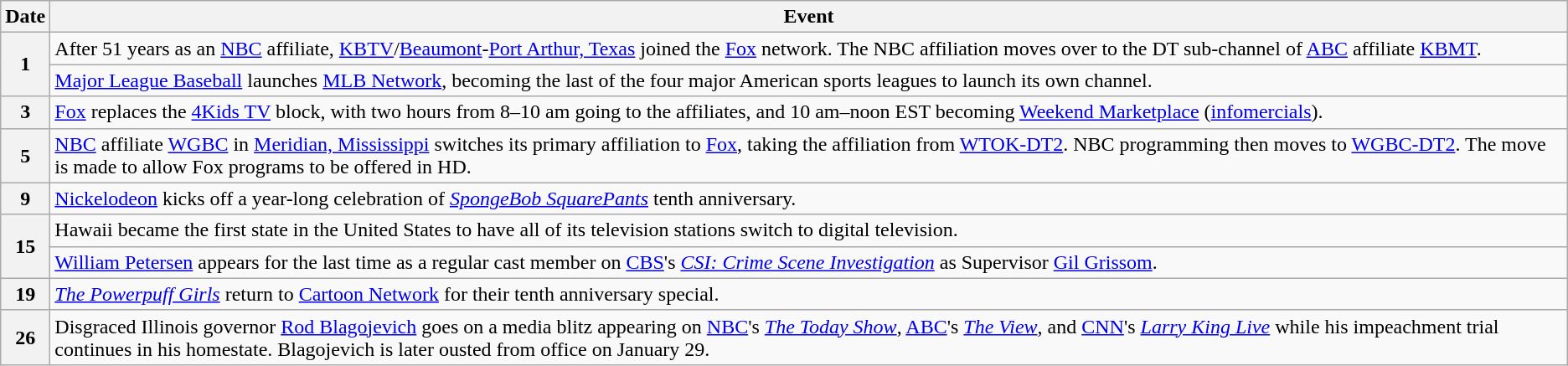<table class="wikitable">
<tr>
<th>Date</th>
<th>Event</th>
</tr>
<tr>
<th rowspan="2">1</th>
<td>After 51 years as an <a href='#'>NBC</a> affiliate, <a href='#'>KBTV</a>/<a href='#'>Beaumont</a>-<a href='#'>Port Arthur, Texas</a> joined the <a href='#'>Fox</a> network. The NBC affiliation moves over to the DT sub-channel of <a href='#'>ABC</a> affiliate <a href='#'>KBMT</a>.</td>
</tr>
<tr>
<td><a href='#'>Major League Baseball</a> launches <a href='#'>MLB Network</a>, becoming the last of the four major American sports leagues to launch its own channel.</td>
</tr>
<tr>
<th>3</th>
<td><a href='#'>Fox</a> replaces the <a href='#'>4Kids TV</a> block, with two hours from 8–10 am going to the affiliates, and 10 am–noon EST becoming <a href='#'>Weekend Marketplace</a> (<a href='#'>infomercials</a>).</td>
</tr>
<tr>
<th>5</th>
<td><a href='#'>NBC</a> affiliate <a href='#'>WGBC</a> in <a href='#'>Meridian, Mississippi</a> switches its primary affiliation to <a href='#'>Fox</a>, taking the affiliation from <a href='#'>WTOK-DT2</a>. NBC programming then moves to <a href='#'>WGBC-DT2</a>. The move is made to allow Fox programs to be offered in HD.</td>
</tr>
<tr>
<th>9</th>
<td><a href='#'>Nickelodeon</a> kicks off a year-long celebration of <em><a href='#'>SpongeBob SquarePants</a></em> tenth anniversary.</td>
</tr>
<tr>
<th rowspan="2">15</th>
<td>Hawaii became the first state in the United States to have all of its television stations switch to digital television.</td>
</tr>
<tr>
<td><a href='#'>William Petersen</a> appears for the last time as a regular cast member on <a href='#'>CBS</a>'s <em><a href='#'>CSI: Crime Scene Investigation</a></em> as Supervisor <a href='#'>Gil Grissom</a>.</td>
</tr>
<tr>
<th>19</th>
<td><em><a href='#'>The Powerpuff Girls</a></em> return to <a href='#'>Cartoon Network</a> for their tenth anniversary special.</td>
</tr>
<tr>
<th>26</th>
<td>Disgraced Illinois governor <a href='#'>Rod Blagojevich</a> goes on a media blitz appearing on <a href='#'>NBC</a>'s <em><a href='#'>The Today Show</a></em>, <a href='#'>ABC</a>'s <em><a href='#'>The View</a></em>, and <a href='#'>CNN</a>'s <em><a href='#'>Larry King Live</a></em> while his impeachment trial continues in his homestate. Blagojevich is later ousted from office on January 29.</td>
</tr>
</table>
